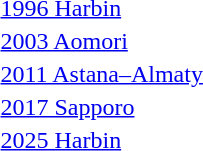<table>
<tr>
<td><a href='#'>1996 Harbin</a></td>
<td></td>
<td></td>
<td></td>
</tr>
<tr>
<td><a href='#'>2003 Aomori</a></td>
<td></td>
<td></td>
<td></td>
</tr>
<tr>
<td><a href='#'>2011 Astana–Almaty</a></td>
<td></td>
<td></td>
<td></td>
</tr>
<tr>
<td><a href='#'>2017 Sapporo</a></td>
<td></td>
<td></td>
<td></td>
</tr>
<tr>
<td><a href='#'>2025 Harbin</a></td>
<td></td>
<td></td>
<td></td>
</tr>
</table>
